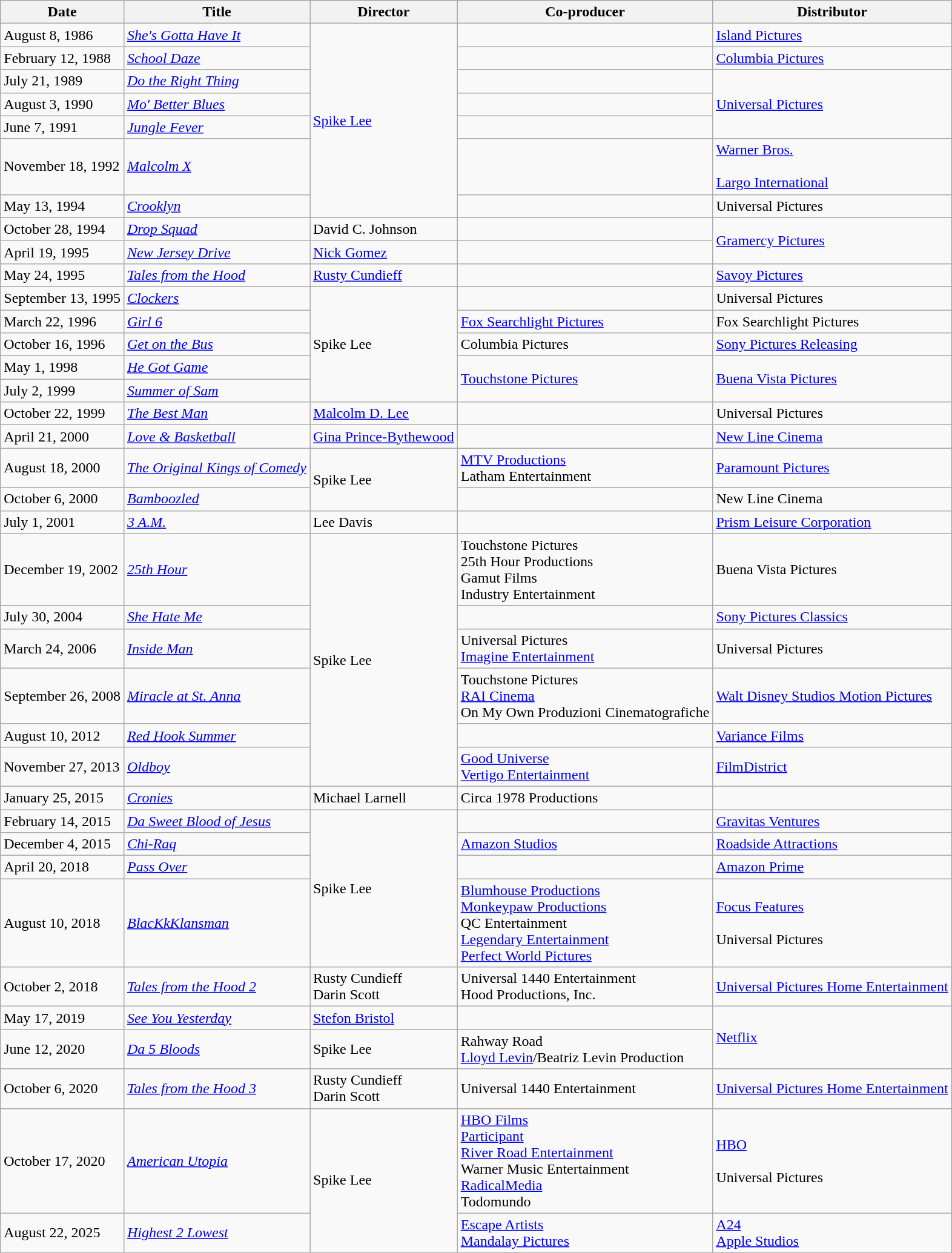<table class="wikitable sortable">
<tr style="background:#b0c4de; text-align:center;">
<th>Date</th>
<th>Title</th>
<th>Director</th>
<th>Co-producer</th>
<th>Distributor</th>
</tr>
<tr>
<td>August 8, 1986</td>
<td><em><a href='#'>She's Gotta Have It</a></em></td>
<td rowspan="7"><a href='#'>Spike Lee</a></td>
<td></td>
<td><a href='#'>Island Pictures</a></td>
</tr>
<tr>
<td>February 12, 1988</td>
<td><em><a href='#'>School Daze</a></em></td>
<td></td>
<td><a href='#'>Columbia Pictures</a></td>
</tr>
<tr>
<td>July 21, 1989</td>
<td><em><a href='#'>Do the Right Thing</a></em></td>
<td></td>
<td rowspan="3"><a href='#'>Universal Pictures</a></td>
</tr>
<tr>
<td>August 3, 1990</td>
<td><em><a href='#'>Mo' Better Blues</a></em></td>
<td></td>
</tr>
<tr>
<td>June 7, 1991</td>
<td><em><a href='#'>Jungle Fever</a></em></td>
<td></td>
</tr>
<tr>
<td>November 18, 1992</td>
<td><em><a href='#'>Malcolm X</a></em></td>
<td></td>
<td><a href='#'>Warner Bros.</a><br><br><a href='#'>Largo International</a><br></td>
</tr>
<tr>
<td>May 13, 1994</td>
<td><em><a href='#'>Crooklyn</a></em></td>
<td></td>
<td>Universal Pictures</td>
</tr>
<tr>
<td>October 28, 1994</td>
<td><em><a href='#'>Drop Squad</a></em></td>
<td>David C. Johnson</td>
<td></td>
<td rowspan="2"><a href='#'>Gramercy Pictures</a></td>
</tr>
<tr>
<td>April 19, 1995</td>
<td><em><a href='#'>New Jersey Drive</a></em></td>
<td><a href='#'>Nick Gomez</a></td>
<td></td>
</tr>
<tr>
<td>May 24, 1995</td>
<td><em><a href='#'>Tales from the Hood</a></em></td>
<td><a href='#'>Rusty Cundieff</a></td>
<td></td>
<td><a href='#'>Savoy Pictures</a></td>
</tr>
<tr>
<td>September 13, 1995</td>
<td><em><a href='#'>Clockers</a></em></td>
<td rowspan="5">Spike Lee</td>
<td></td>
<td>Universal Pictures</td>
</tr>
<tr>
<td>March 22, 1996</td>
<td><em><a href='#'>Girl 6</a></em></td>
<td><a href='#'>Fox Searchlight Pictures</a></td>
<td>Fox Searchlight Pictures</td>
</tr>
<tr>
<td>October 16, 1996</td>
<td><em><a href='#'>Get on the Bus</a></em></td>
<td>Columbia Pictures</td>
<td><a href='#'>Sony Pictures Releasing</a></td>
</tr>
<tr>
<td>May 1, 1998</td>
<td><em><a href='#'>He Got Game</a></em></td>
<td rowspan="2"><a href='#'>Touchstone Pictures</a></td>
<td rowspan="2"><a href='#'>Buena Vista Pictures</a></td>
</tr>
<tr>
<td>July 2, 1999</td>
<td><em><a href='#'>Summer of Sam</a></em></td>
</tr>
<tr>
<td>October 22, 1999</td>
<td><em><a href='#'>The Best Man</a></em></td>
<td><a href='#'>Malcolm D. Lee</a></td>
<td></td>
<td>Universal Pictures</td>
</tr>
<tr>
<td>April 21, 2000</td>
<td><em><a href='#'>Love & Basketball</a></em></td>
<td><a href='#'>Gina Prince-Bythewood</a></td>
<td></td>
<td><a href='#'>New Line Cinema</a></td>
</tr>
<tr>
<td>August 18, 2000</td>
<td><em><a href='#'>The Original Kings of Comedy</a></em></td>
<td rowspan="2">Spike Lee</td>
<td><a href='#'>MTV Productions</a><br>Latham Entertainment</td>
<td><a href='#'>Paramount Pictures</a></td>
</tr>
<tr>
<td>October 6, 2000</td>
<td><em><a href='#'>Bamboozled</a></em></td>
<td></td>
<td>New Line Cinema</td>
</tr>
<tr>
<td>July 1, 2001</td>
<td><em><a href='#'>3 A.M.</a></em></td>
<td>Lee Davis</td>
<td></td>
<td><a href='#'>Prism Leisure Corporation</a></td>
</tr>
<tr>
<td>December 19, 2002</td>
<td><em><a href='#'>25th Hour</a></em></td>
<td rowspan="6">Spike Lee</td>
<td>Touchstone Pictures<br>25th Hour Productions<br>Gamut Films<br>Industry Entertainment</td>
<td>Buena Vista Pictures</td>
</tr>
<tr>
<td>July 30, 2004</td>
<td><em><a href='#'>She Hate Me</a></em></td>
<td></td>
<td><a href='#'>Sony Pictures Classics</a></td>
</tr>
<tr>
<td>March 24, 2006</td>
<td><em><a href='#'>Inside Man</a></em></td>
<td>Universal Pictures<br><a href='#'>Imagine Entertainment</a></td>
<td>Universal Pictures</td>
</tr>
<tr>
<td>September 26, 2008</td>
<td><em><a href='#'>Miracle at St. Anna</a></em></td>
<td>Touchstone Pictures<br><a href='#'>RAI Cinema</a><br>On My Own Produzioni Cinematografiche</td>
<td><a href='#'>Walt Disney Studios Motion Pictures</a></td>
</tr>
<tr>
<td>August 10, 2012</td>
<td><em><a href='#'>Red Hook Summer</a></em></td>
<td></td>
<td><a href='#'>Variance Films</a></td>
</tr>
<tr>
<td>November 27, 2013</td>
<td><em><a href='#'>Oldboy</a></em></td>
<td><a href='#'>Good Universe</a><br><a href='#'>Vertigo Entertainment</a></td>
<td><a href='#'>FilmDistrict</a></td>
</tr>
<tr>
<td>January 25, 2015</td>
<td><em><a href='#'>Cronies</a></em></td>
<td>Michael Larnell</td>
<td>Circa 1978 Productions</td>
<td></td>
</tr>
<tr>
<td>February 14, 2015</td>
<td><em><a href='#'>Da Sweet Blood of Jesus</a></em></td>
<td rowspan="4">Spike Lee</td>
<td></td>
<td><a href='#'>Gravitas Ventures</a></td>
</tr>
<tr>
<td>December 4, 2015</td>
<td><em><a href='#'>Chi-Raq</a></em></td>
<td><a href='#'>Amazon Studios</a></td>
<td><a href='#'>Roadside Attractions</a></td>
</tr>
<tr>
<td>April 20, 2018</td>
<td><em><a href='#'>Pass Over</a></em></td>
<td></td>
<td><a href='#'>Amazon Prime</a></td>
</tr>
<tr>
<td>August 10, 2018</td>
<td><em><a href='#'>BlacKkKlansman</a></em></td>
<td><a href='#'>Blumhouse Productions</a><br><a href='#'>Monkeypaw Productions</a><br>QC Entertainment<br><a href='#'>Legendary Entertainment</a><br><a href='#'>Perfect World Pictures</a></td>
<td><a href='#'>Focus Features</a><br><br>Universal Pictures<br></td>
</tr>
<tr>
<td>October 2, 2018</td>
<td><em><a href='#'>Tales from the Hood 2</a></em></td>
<td>Rusty Cundieff<br>Darin Scott</td>
<td>Universal 1440 Entertainment<br>Hood Productions, Inc.</td>
<td><a href='#'>Universal Pictures Home Entertainment</a></td>
</tr>
<tr>
<td>May 17, 2019</td>
<td><em><a href='#'>See You Yesterday</a></em></td>
<td><a href='#'>Stefon Bristol</a></td>
<td></td>
<td rowspan="2"><a href='#'>Netflix</a></td>
</tr>
<tr>
<td>June 12, 2020</td>
<td><em><a href='#'>Da 5 Bloods</a></em></td>
<td>Spike Lee</td>
<td>Rahway Road<br><a href='#'>Lloyd Levin</a>/Beatriz Levin Production</td>
</tr>
<tr>
<td>October 6, 2020</td>
<td><em><a href='#'>Tales from the Hood 3</a></em></td>
<td>Rusty Cundieff<br>Darin Scott</td>
<td>Universal 1440 Entertainment</td>
<td><a href='#'>Universal Pictures Home Entertainment</a></td>
</tr>
<tr>
<td>October 17, 2020</td>
<td><em><a href='#'>American Utopia</a></em></td>
<td rowspan="2">Spike Lee</td>
<td><a href='#'>HBO Films</a><br><a href='#'>Participant</a><br><a href='#'>River Road Entertainment</a><br>Warner Music Entertainment<br><a href='#'>RadicalMedia</a><br>Todomundo</td>
<td><a href='#'>HBO</a><br><br>Universal Pictures<br></td>
</tr>
<tr>
<td>August 22, 2025</td>
<td><em><a href='#'>Highest 2 Lowest</a></em></td>
<td><a href='#'>Escape Artists</a><br><a href='#'>Mandalay Pictures</a></td>
<td><a href='#'>A24</a><br><a href='#'>Apple Studios</a></td>
</tr>
</table>
